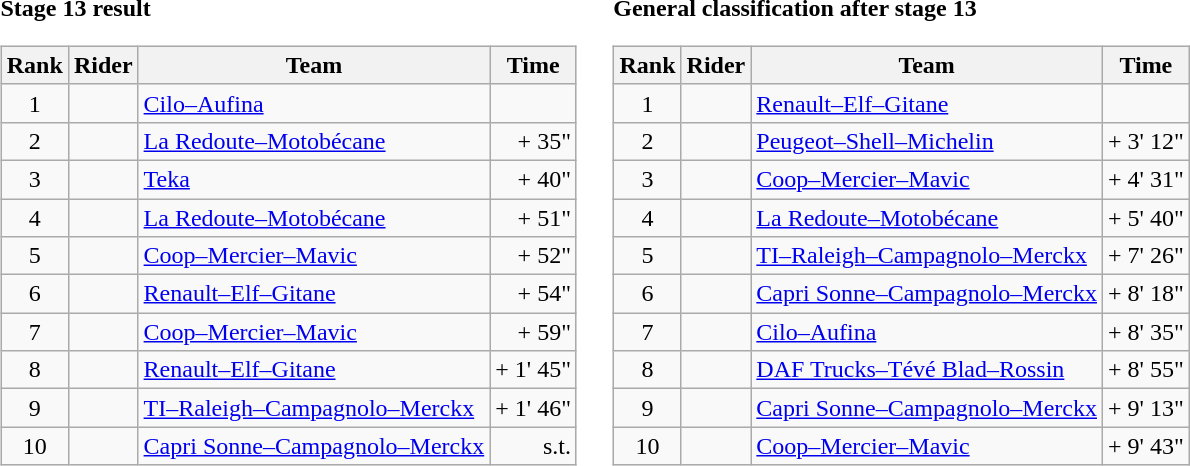<table>
<tr>
<td><strong>Stage 13 result</strong><br><table class="wikitable">
<tr>
<th scope="col">Rank</th>
<th scope="col">Rider</th>
<th scope="col">Team</th>
<th scope="col">Time</th>
</tr>
<tr>
<td style="text-align:center;">1</td>
<td></td>
<td><a href='#'>Cilo–Aufina</a></td>
<td style="text-align:right;"></td>
</tr>
<tr>
<td style="text-align:center;">2</td>
<td></td>
<td><a href='#'>La Redoute–Motobécane</a></td>
<td style="text-align:right;">+ 35"</td>
</tr>
<tr>
<td style="text-align:center;">3</td>
<td></td>
<td><a href='#'>Teka</a></td>
<td style="text-align:right;">+ 40"</td>
</tr>
<tr>
<td style="text-align:center;">4</td>
<td></td>
<td><a href='#'>La Redoute–Motobécane</a></td>
<td style="text-align:right;">+ 51"</td>
</tr>
<tr>
<td style="text-align:center;">5</td>
<td></td>
<td><a href='#'>Coop–Mercier–Mavic</a></td>
<td style="text-align:right;">+ 52"</td>
</tr>
<tr>
<td style="text-align:center;">6</td>
<td> </td>
<td><a href='#'>Renault–Elf–Gitane</a></td>
<td style="text-align:right;">+ 54"</td>
</tr>
<tr>
<td style="text-align:center;">7</td>
<td></td>
<td><a href='#'>Coop–Mercier–Mavic</a></td>
<td style="text-align:right;">+ 59"</td>
</tr>
<tr>
<td style="text-align:center;">8</td>
<td></td>
<td><a href='#'>Renault–Elf–Gitane</a></td>
<td style="text-align:right;">+ 1' 45"</td>
</tr>
<tr>
<td style="text-align:center;">9</td>
<td></td>
<td><a href='#'>TI–Raleigh–Campagnolo–Merckx</a></td>
<td style="text-align:right;">+ 1' 46"</td>
</tr>
<tr>
<td style="text-align:center;">10</td>
<td></td>
<td><a href='#'>Capri Sonne–Campagnolo–Merckx</a></td>
<td style="text-align:right;">s.t.</td>
</tr>
</table>
</td>
<td></td>
<td><strong>General classification after stage 13</strong><br><table class="wikitable">
<tr>
<th scope="col">Rank</th>
<th scope="col">Rider</th>
<th scope="col">Team</th>
<th scope="col">Time</th>
</tr>
<tr>
<td style="text-align:center;">1</td>
<td> </td>
<td><a href='#'>Renault–Elf–Gitane</a></td>
<td style="text-align:right;"></td>
</tr>
<tr>
<td style="text-align:center;">2</td>
<td></td>
<td><a href='#'>Peugeot–Shell–Michelin</a></td>
<td style="text-align:right;">+ 3' 12"</td>
</tr>
<tr>
<td style="text-align:center;">3</td>
<td></td>
<td><a href='#'>Coop–Mercier–Mavic</a></td>
<td style="text-align:right;">+ 4' 31"</td>
</tr>
<tr>
<td style="text-align:center;">4</td>
<td></td>
<td><a href='#'>La Redoute–Motobécane</a></td>
<td style="text-align:right;">+ 5' 40"</td>
</tr>
<tr>
<td style="text-align:center;">5</td>
<td></td>
<td><a href='#'>TI–Raleigh–Campagnolo–Merckx</a></td>
<td style="text-align:right;">+ 7' 26"</td>
</tr>
<tr>
<td style="text-align:center;">6</td>
<td></td>
<td><a href='#'>Capri Sonne–Campagnolo–Merckx</a></td>
<td style="text-align:right;">+ 8' 18"</td>
</tr>
<tr>
<td style="text-align:center;">7</td>
<td></td>
<td><a href='#'>Cilo–Aufina</a></td>
<td style="text-align:right;">+ 8' 35"</td>
</tr>
<tr>
<td style="text-align:center;">8</td>
<td></td>
<td><a href='#'>DAF Trucks–Tévé Blad–Rossin</a></td>
<td style="text-align:right;">+ 8' 55"</td>
</tr>
<tr>
<td style="text-align:center;">9</td>
<td></td>
<td><a href='#'>Capri Sonne–Campagnolo–Merckx</a></td>
<td style="text-align:right;">+ 9' 13"</td>
</tr>
<tr>
<td style="text-align:center;">10</td>
<td></td>
<td><a href='#'>Coop–Mercier–Mavic</a></td>
<td style="text-align:right;">+ 9' 43"</td>
</tr>
</table>
</td>
</tr>
</table>
